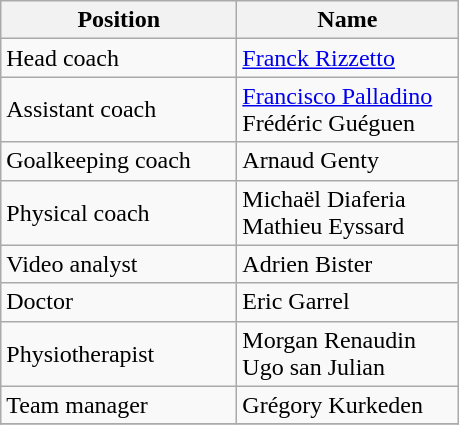<table class="wikitable" style="text-align:left;">
<tr>
<th style="width:150px;">Position</th>
<th style="width:140px;">Name</th>
</tr>
<tr>
<td>Head coach</td>
<td> <a href='#'>Franck Rizzetto</a></td>
</tr>
<tr>
<td>Assistant coach</td>
<td> <a href='#'>Francisco Palladino</a>  <br>  Frédéric Guéguen</td>
</tr>
<tr>
<td>Goalkeeping coach</td>
<td> Arnaud Genty</td>
</tr>
<tr>
<td>Physical coach</td>
<td> Michaël Diaferia <br>  Mathieu Eyssard</td>
</tr>
<tr>
<td>Video analyst</td>
<td> Adrien Bister</td>
</tr>
<tr>
<td>Doctor</td>
<td> Eric Garrel</td>
</tr>
<tr>
<td>Physiotherapist</td>
<td> Morgan Renaudin <br>  Ugo san Julian</td>
</tr>
<tr>
<td>Team manager</td>
<td> Grégory Kurkeden</td>
</tr>
<tr>
</tr>
</table>
